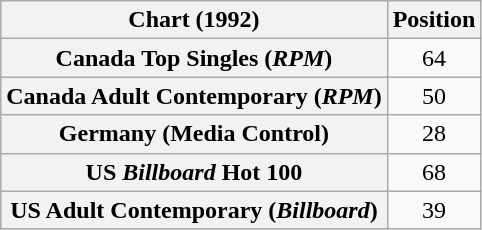<table class="wikitable sortable plainrowheaders" style="text-align:center">
<tr>
<th>Chart (1992)</th>
<th>Position</th>
</tr>
<tr>
<th scope="row">Canada Top Singles (<em>RPM</em>)</th>
<td>64</td>
</tr>
<tr>
<th scope="row">Canada Adult Contemporary (<em>RPM</em>)</th>
<td>50</td>
</tr>
<tr>
<th scope="row">Germany (Media Control)</th>
<td>28</td>
</tr>
<tr>
<th scope="row">US <em>Billboard</em> Hot 100</th>
<td>68</td>
</tr>
<tr>
<th scope="row">US Adult Contemporary (<em>Billboard</em>)</th>
<td>39</td>
</tr>
</table>
